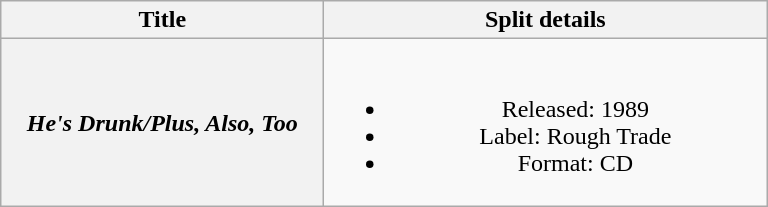<table class="wikitable plainrowheaders" style="text-align:center;" border="1">
<tr>
<th scope="col" style="width:13em;">Title</th>
<th scope="col" style="width:18em;">Split details</th>
</tr>
<tr>
<th scope="row"><em>He's Drunk/Plus, Also, Too</em></th>
<td><br><ul><li>Released: 1989</li><li>Label: Rough Trade</li><li>Format: CD</li></ul></td>
</tr>
</table>
